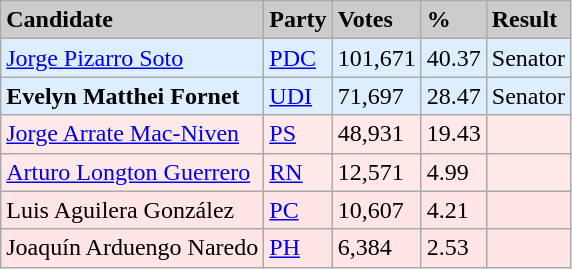<table class="wikitable">
<tr>
<td bgcolor=#cccccc><strong>Candidate</strong></td>
<td bgcolor=#cccccc><strong>Party</strong></td>
<td bgcolor=#cccccc><strong>Votes</strong></td>
<td bgcolor=#cccccc><strong>%</strong></td>
<td bgcolor=#cccccc><strong>Result</strong></td>
</tr>
<tr>
<td bgcolor=#DDEEFF><a href='#'>Jorge Pizarro Soto</a></td>
<td bgcolor=#DDEEFF><a href='#'>PDC</a></td>
<td bgcolor=#DDEEFF>101,671</td>
<td bgcolor=#DDEEFF>40.37</td>
<td bgcolor=#DDEEFF>Senator</td>
</tr>
<tr>
<td bgcolor=#DDEEFF><strong>Evelyn Matthei Fornet</strong></td>
<td bgcolor=#DDEEFF><a href='#'>UDI</a></td>
<td bgcolor=#DDEEFF>71,697</td>
<td bgcolor=#DDEEFF>28.47</td>
<td bgcolor=#DDEEFF>Senator</td>
</tr>
<tr>
<td bgcolor=#FFE8E8><a href='#'>Jorge Arrate Mac-Niven</a></td>
<td bgcolor=#FFE8E8><a href='#'>PS</a></td>
<td bgcolor=#FFE8E8>48,931</td>
<td bgcolor=#FFE8E8>19.43</td>
<td bgcolor=#FFE8E8></td>
</tr>
<tr>
<td bgcolor=#FFE8E8><a href='#'>Arturo Longton Guerrero</a></td>
<td bgcolor=#FFE8E8><a href='#'>RN</a></td>
<td bgcolor=#FFE8E8>12,571</td>
<td bgcolor=#FFE8E8>4.99</td>
<td bgcolor=#FFE8E8></td>
</tr>
<tr>
<td bgcolor=#FFE5E5>Luis Aguilera González</td>
<td bgcolor=#FFE5E5><a href='#'>PC</a></td>
<td bgcolor=#FFE5E5>10,607</td>
<td bgcolor=#FFE5E5>4.21</td>
<td bgcolor=#FFE5E5></td>
</tr>
<tr>
<td bgcolor=#FFE5E5>Joaquín Arduengo Naredo</td>
<td bgcolor=#FFE5E5><a href='#'>PH</a></td>
<td bgcolor=#FFE5E5>6,384</td>
<td bgcolor=#FFE5E5>2.53</td>
<td bgcolor=#FFE5E5></td>
</tr>
</table>
